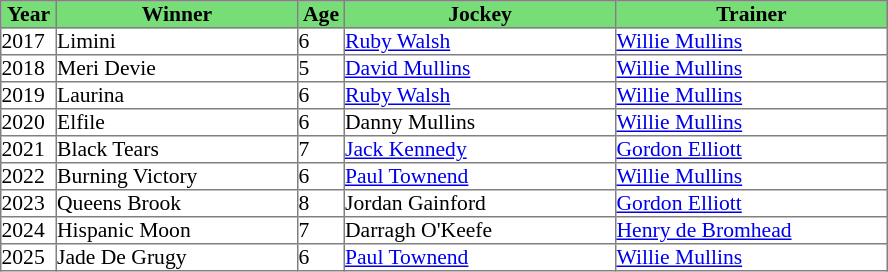<table class = "sortable" | border="1" cellpadding="0" style="border-collapse: collapse; font-size:90%">
<tr bgcolor="#77dd77" align="center">
<td style="width:36px"><strong>Year</strong></td>
<td style="width:160px"><strong>Winner</strong></td>
<td style="width:30px"><strong>Age</strong></td>
<td style="width:180px"><strong>Jockey</strong></td>
<td style="width:180px"><strong>Trainer</strong></td>
</tr>
<tr>
<td>2017</td>
<td>Limini</td>
<td>6</td>
<td><a href='#'>Ruby Walsh</a></td>
<td><a href='#'>Willie Mullins</a></td>
</tr>
<tr>
<td>2018</td>
<td>Meri Devie</td>
<td>5</td>
<td><a href='#'>David Mullins</a></td>
<td><a href='#'>Willie Mullins</a></td>
</tr>
<tr>
<td>2019</td>
<td>Laurina</td>
<td>6</td>
<td><a href='#'>Ruby Walsh</a></td>
<td><a href='#'>Willie Mullins</a></td>
</tr>
<tr>
<td>2020</td>
<td>Elfile</td>
<td>6</td>
<td>Danny Mullins</td>
<td><a href='#'>Willie Mullins</a></td>
</tr>
<tr>
<td>2021</td>
<td>Black Tears</td>
<td>7</td>
<td><a href='#'>Jack Kennedy</a></td>
<td><a href='#'>Gordon Elliott</a></td>
</tr>
<tr>
<td>2022</td>
<td>Burning Victory</td>
<td>6</td>
<td><a href='#'>Paul Townend</a></td>
<td><a href='#'>Willie Mullins</a></td>
</tr>
<tr>
<td>2023</td>
<td>Queens Brook</td>
<td>8</td>
<td>Jordan Gainford</td>
<td><a href='#'>Gordon Elliott</a></td>
</tr>
<tr>
<td>2024</td>
<td>Hispanic Moon</td>
<td>7</td>
<td>Darragh O'Keefe</td>
<td><a href='#'>Henry de Bromhead</a></td>
</tr>
<tr>
<td>2025</td>
<td>Jade De Grugy</td>
<td>6</td>
<td><a href='#'>Paul Townend</a></td>
<td><a href='#'>Willie Mullins</a></td>
</tr>
</table>
